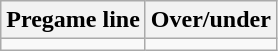<table class="wikitable" style="margin-left: auto; margin-right: auto; border: none; display: inline-table;">
<tr align="center">
<th style=>Pregame line</th>
<th style=>Over/under</th>
</tr>
<tr align="center">
<td></td>
<td></td>
</tr>
</table>
